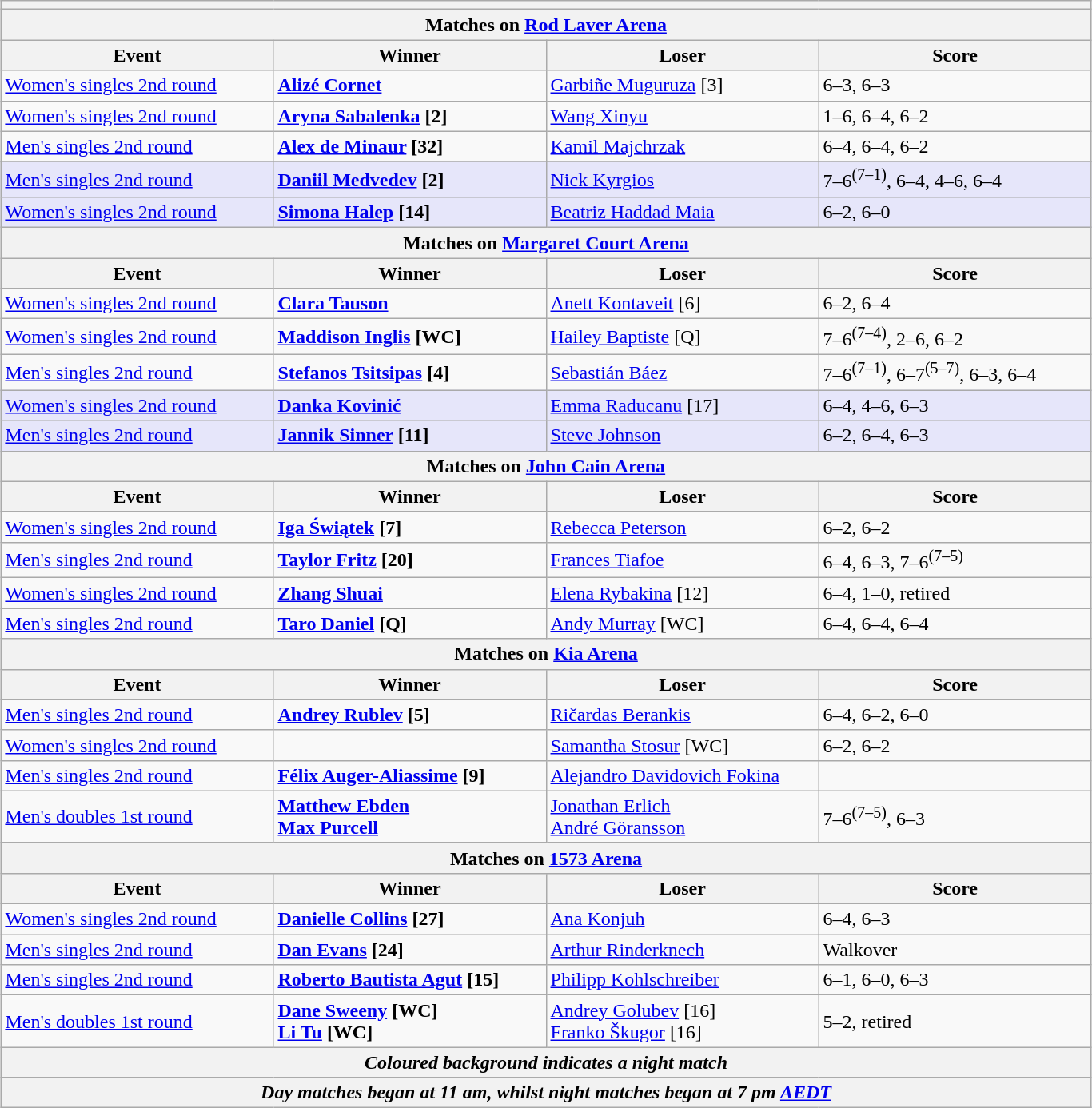<table class="wikitable collapsible uncollapsed" style="margin:auto;">
<tr>
<th colspan=4></th>
</tr>
<tr>
<th colspan=4><strong>Matches on <a href='#'>Rod Laver Arena</a></strong></th>
</tr>
<tr>
<th style="width:220px;">Event</th>
<th style="width:220px;">Winner</th>
<th style="width:220px;">Loser</th>
<th style="width:220px;">Score</th>
</tr>
<tr>
<td><a href='#'>Women's singles 2nd round</a></td>
<td><strong> <a href='#'>Alizé Cornet</a></strong></td>
<td> <a href='#'>Garbiñe Muguruza</a> [3]</td>
<td>6–3, 6–3</td>
</tr>
<tr>
<td><a href='#'>Women's singles 2nd round</a></td>
<td><strong> <a href='#'>Aryna Sabalenka</a> [2]</strong></td>
<td> <a href='#'>Wang Xinyu</a></td>
<td>1–6, 6–4, 6–2</td>
</tr>
<tr>
<td><a href='#'>Men's singles 2nd round</a></td>
<td><strong> <a href='#'>Alex de Minaur</a> [32]</strong></td>
<td> <a href='#'>Kamil Majchrzak</a></td>
<td>6–4, 6–4, 6–2</td>
</tr>
<tr>
</tr>
<tr bgcolor=lavender>
<td><a href='#'>Men's singles 2nd round</a></td>
<td><strong> <a href='#'>Daniil Medvedev</a> [2]</strong></td>
<td> <a href='#'>Nick Kyrgios</a></td>
<td>7–6<sup>(7–1)</sup>, 6–4, 4–6, 6–4</td>
</tr>
<tr bgcolor=lavender>
<td><a href='#'>Women's singles 2nd round</a></td>
<td><strong> <a href='#'>Simona Halep</a> [14]</strong></td>
<td> <a href='#'>Beatriz Haddad Maia</a></td>
<td>6–2, 6–0</td>
</tr>
<tr>
<th colspan=4><strong>Matches on <a href='#'>Margaret Court Arena</a></strong></th>
</tr>
<tr>
<th style="width:220px;">Event</th>
<th style="width:220px;">Winner</th>
<th style="width:220px;">Loser</th>
<th style="width:220px;">Score</th>
</tr>
<tr>
<td><a href='#'>Women's singles 2nd round</a></td>
<td><strong> <a href='#'>Clara Tauson</a></strong></td>
<td> <a href='#'>Anett Kontaveit</a> [6]</td>
<td>6–2, 6–4</td>
</tr>
<tr>
<td><a href='#'>Women's singles 2nd round</a></td>
<td><strong> <a href='#'>Maddison Inglis</a> [WC]</strong></td>
<td> <a href='#'>Hailey Baptiste</a> [Q]</td>
<td>7–6<sup>(7–4)</sup>, 2–6, 6–2</td>
</tr>
<tr>
<td><a href='#'>Men's singles 2nd round</a></td>
<td><strong> <a href='#'>Stefanos Tsitsipas</a> [4]</strong></td>
<td> <a href='#'>Sebastián Báez</a></td>
<td>7–6<sup>(7–1)</sup>, 6–7<sup>(5–7)</sup>, 6–3, 6–4</td>
</tr>
<tr bgcolor=lavender>
<td><a href='#'>Women's singles 2nd round</a></td>
<td><strong> <a href='#'>Danka Kovinić</a></strong></td>
<td> <a href='#'>Emma Raducanu</a> [17]</td>
<td>6–4, 4–6, 6–3</td>
</tr>
<tr bgcolor=lavender>
<td><a href='#'>Men's singles 2nd round</a></td>
<td><strong> <a href='#'>Jannik Sinner</a> [11]</strong></td>
<td> <a href='#'>Steve Johnson</a></td>
<td>6–2, 6–4, 6–3</td>
</tr>
<tr>
<th colspan=4><strong>Matches on <a href='#'>John Cain Arena</a></strong></th>
</tr>
<tr>
<th style="width:220px;">Event</th>
<th style="width:220px;">Winner</th>
<th style="width:220px;">Loser</th>
<th style="width:220px;">Score</th>
</tr>
<tr>
<td><a href='#'>Women's singles 2nd round</a></td>
<td><strong> <a href='#'>Iga Świątek</a> [7]</strong></td>
<td> <a href='#'>Rebecca Peterson</a></td>
<td>6–2, 6–2</td>
</tr>
<tr>
<td><a href='#'>Men's singles 2nd round</a></td>
<td><strong> <a href='#'>Taylor Fritz</a> [20]</strong></td>
<td> <a href='#'>Frances Tiafoe</a></td>
<td>6–4, 6–3, 7–6<sup>(7–5)</sup></td>
</tr>
<tr>
<td><a href='#'>Women's singles 2nd round</a></td>
<td><strong> <a href='#'>Zhang Shuai</a></strong></td>
<td> <a href='#'>Elena Rybakina</a> [12]</td>
<td>6–4, 1–0, retired</td>
</tr>
<tr>
<td><a href='#'>Men's singles 2nd round</a></td>
<td><strong> <a href='#'>Taro Daniel</a> [Q]</strong></td>
<td> <a href='#'>Andy Murray</a> [WC]</td>
<td>6–4, 6–4, 6–4</td>
</tr>
<tr>
<th colspan=4><strong>Matches on <a href='#'>Kia Arena</a></strong></th>
</tr>
<tr>
<th style="width:220px;">Event</th>
<th style="width:220px;">Winner</th>
<th style="width:220px;">Loser</th>
<th style="width:220px;">Score</th>
</tr>
<tr>
<td><a href='#'>Men's singles 2nd round</a></td>
<td><strong> <a href='#'>Andrey Rublev</a> [5]</strong></td>
<td> <a href='#'>Ričardas Berankis</a></td>
<td>6–4, 6–2, 6–0</td>
</tr>
<tr>
<td><a href='#'>Women's singles 2nd round</a></td>
<td><strong></strong></td>
<td> <a href='#'>Samantha Stosur</a> [WC]</td>
<td>6–2, 6–2</td>
</tr>
<tr>
<td><a href='#'>Men's singles 2nd round</a></td>
<td><strong> <a href='#'>Félix Auger-Aliassime</a> [9]</strong></td>
<td> <a href='#'>Alejandro Davidovich Fokina</a></td>
<td></td>
</tr>
<tr>
<td><a href='#'>Men's doubles 1st round</a></td>
<td><strong> <a href='#'>Matthew Ebden</a> <br>  <a href='#'>Max Purcell</a></strong></td>
<td> <a href='#'>Jonathan Erlich</a> <br>  <a href='#'>André Göransson</a></td>
<td>7–6<sup>(7–5)</sup>, 6–3</td>
</tr>
<tr>
<th colspan=4><strong>Matches on <a href='#'>1573 Arena</a></strong></th>
</tr>
<tr>
<th style="width:220px;">Event</th>
<th style="width:220px;">Winner</th>
<th style="width:220px;">Loser</th>
<th style="width:220px;">Score</th>
</tr>
<tr>
<td><a href='#'>Women's singles 2nd round</a></td>
<td><strong> <a href='#'>Danielle Collins</a> [27]</strong></td>
<td> <a href='#'>Ana Konjuh</a></td>
<td>6–4, 6–3</td>
</tr>
<tr>
<td><a href='#'>Men's singles 2nd round</a></td>
<td> <strong><a href='#'>Dan Evans</a> [24]</strong></td>
<td> <a href='#'>Arthur Rinderknech</a></td>
<td>Walkover</td>
</tr>
<tr>
<td><a href='#'>Men's singles 2nd round</a></td>
<td><strong> <a href='#'>Roberto Bautista Agut</a> [15]</strong></td>
<td> <a href='#'>Philipp Kohlschreiber</a></td>
<td>6–1, 6–0, 6–3</td>
</tr>
<tr>
<td><a href='#'>Men's doubles 1st round</a></td>
<td><strong> <a href='#'>Dane Sweeny</a> [WC]<br> <a href='#'>Li Tu</a> [WC]</strong></td>
<td> <a href='#'>Andrey Golubev</a> [16]<br> <a href='#'>Franko Škugor</a> [16]</td>
<td>5–2, retired</td>
</tr>
<tr>
<th colspan=4><em>Coloured background indicates a night match</em></th>
</tr>
<tr>
<th colspan=4><em>Day matches began at 11 am, whilst night matches began at 7 pm <a href='#'>AEDT</a></em></th>
</tr>
</table>
